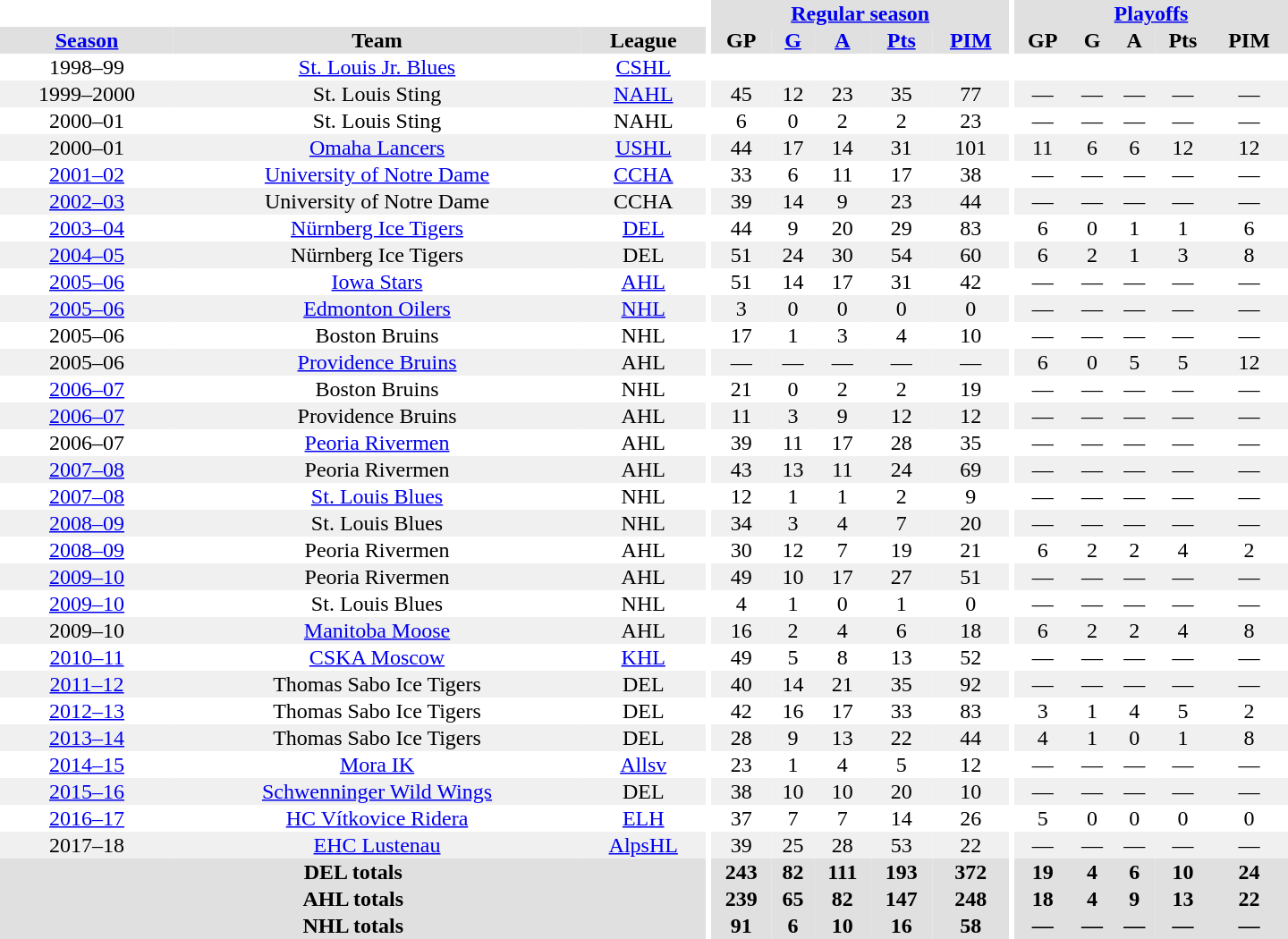<table border="0" cellpadding="1" cellspacing="0" style="text-align:center; width:60em">
<tr bgcolor="#e0e0e0">
<th colspan="3" bgcolor="#ffffff"></th>
<th rowspan="99" bgcolor="#ffffff"></th>
<th colspan="5"><a href='#'>Regular season</a></th>
<th rowspan="99" bgcolor="#ffffff"></th>
<th colspan="5"><a href='#'>Playoffs</a></th>
</tr>
<tr bgcolor="#e0e0e0">
<th><a href='#'>Season</a></th>
<th>Team</th>
<th>League</th>
<th>GP</th>
<th><a href='#'>G</a></th>
<th><a href='#'>A</a></th>
<th><a href='#'>Pts</a></th>
<th><a href='#'>PIM</a></th>
<th>GP</th>
<th>G</th>
<th>A</th>
<th>Pts</th>
<th>PIM</th>
</tr>
<tr>
<td>1998–99</td>
<td><a href='#'>St. Louis Jr. Blues</a></td>
<td><a href='#'>CSHL</a></td>
<td></td>
<td></td>
<td></td>
<td></td>
<td></td>
<td></td>
<td></td>
<td></td>
<td></td>
<td></td>
</tr>
<tr style="background:#f0f0f0;">
<td>1999–2000</td>
<td>St. Louis Sting</td>
<td><a href='#'>NAHL</a></td>
<td>45</td>
<td>12</td>
<td>23</td>
<td>35</td>
<td>77</td>
<td>—</td>
<td>—</td>
<td>—</td>
<td>—</td>
<td>—</td>
</tr>
<tr>
<td>2000–01</td>
<td>St. Louis Sting</td>
<td>NAHL</td>
<td>6</td>
<td>0</td>
<td>2</td>
<td>2</td>
<td>23</td>
<td>—</td>
<td>—</td>
<td>—</td>
<td>—</td>
<td>—</td>
</tr>
<tr style="background:#f0f0f0;">
<td>2000–01</td>
<td><a href='#'>Omaha Lancers</a></td>
<td><a href='#'>USHL</a></td>
<td>44</td>
<td>17</td>
<td>14</td>
<td>31</td>
<td>101</td>
<td>11</td>
<td>6</td>
<td>6</td>
<td>12</td>
<td>12</td>
</tr>
<tr>
<td><a href='#'>2001–02</a></td>
<td><a href='#'>University of Notre Dame</a></td>
<td><a href='#'>CCHA</a></td>
<td>33</td>
<td>6</td>
<td>11</td>
<td>17</td>
<td>38</td>
<td>—</td>
<td>—</td>
<td>—</td>
<td>—</td>
<td>—</td>
</tr>
<tr style="background:#f0f0f0;">
<td><a href='#'>2002–03</a></td>
<td>University of Notre Dame</td>
<td>CCHA</td>
<td>39</td>
<td>14</td>
<td>9</td>
<td>23</td>
<td>44</td>
<td>—</td>
<td>—</td>
<td>—</td>
<td>—</td>
<td>—</td>
</tr>
<tr>
<td><a href='#'>2003–04</a></td>
<td><a href='#'>Nürnberg Ice Tigers</a></td>
<td><a href='#'>DEL</a></td>
<td>44</td>
<td>9</td>
<td>20</td>
<td>29</td>
<td>83</td>
<td>6</td>
<td>0</td>
<td>1</td>
<td>1</td>
<td>6</td>
</tr>
<tr style="background:#f0f0f0;">
<td><a href='#'>2004–05</a></td>
<td>Nürnberg Ice Tigers</td>
<td>DEL</td>
<td>51</td>
<td>24</td>
<td>30</td>
<td>54</td>
<td>60</td>
<td>6</td>
<td>2</td>
<td>1</td>
<td>3</td>
<td>8</td>
</tr>
<tr>
<td><a href='#'>2005–06</a></td>
<td><a href='#'>Iowa Stars</a></td>
<td><a href='#'>AHL</a></td>
<td>51</td>
<td>14</td>
<td>17</td>
<td>31</td>
<td>42</td>
<td>—</td>
<td>—</td>
<td>—</td>
<td>—</td>
<td>—</td>
</tr>
<tr style="background:#f0f0f0;">
<td><a href='#'>2005–06</a></td>
<td><a href='#'>Edmonton Oilers</a></td>
<td><a href='#'>NHL</a></td>
<td>3</td>
<td>0</td>
<td>0</td>
<td>0</td>
<td>0</td>
<td>—</td>
<td>—</td>
<td>—</td>
<td>—</td>
<td>—</td>
</tr>
<tr>
<td>2005–06</td>
<td>Boston Bruins</td>
<td>NHL</td>
<td>17</td>
<td>1</td>
<td>3</td>
<td>4</td>
<td>10</td>
<td>—</td>
<td>—</td>
<td>—</td>
<td>—</td>
<td>—</td>
</tr>
<tr style="background:#f0f0f0;">
<td>2005–06</td>
<td><a href='#'>Providence Bruins</a></td>
<td>AHL</td>
<td>—</td>
<td>—</td>
<td>—</td>
<td>—</td>
<td>—</td>
<td>6</td>
<td>0</td>
<td>5</td>
<td>5</td>
<td>12</td>
</tr>
<tr>
<td><a href='#'>2006–07</a></td>
<td>Boston Bruins</td>
<td>NHL</td>
<td>21</td>
<td>0</td>
<td>2</td>
<td>2</td>
<td>19</td>
<td>—</td>
<td>—</td>
<td>—</td>
<td>—</td>
<td>—</td>
</tr>
<tr style="background:#f0f0f0;">
<td><a href='#'>2006–07</a></td>
<td>Providence Bruins</td>
<td>AHL</td>
<td>11</td>
<td>3</td>
<td>9</td>
<td>12</td>
<td>12</td>
<td>—</td>
<td>—</td>
<td>—</td>
<td>—</td>
<td>—</td>
</tr>
<tr>
<td>2006–07</td>
<td><a href='#'>Peoria Rivermen</a></td>
<td>AHL</td>
<td>39</td>
<td>11</td>
<td>17</td>
<td>28</td>
<td>35</td>
<td>—</td>
<td>—</td>
<td>—</td>
<td>—</td>
<td>—</td>
</tr>
<tr style="background:#f0f0f0;">
<td><a href='#'>2007–08</a></td>
<td>Peoria Rivermen</td>
<td>AHL</td>
<td>43</td>
<td>13</td>
<td>11</td>
<td>24</td>
<td>69</td>
<td>—</td>
<td>—</td>
<td>—</td>
<td>—</td>
<td>—</td>
</tr>
<tr>
<td><a href='#'>2007–08</a></td>
<td><a href='#'>St. Louis Blues</a></td>
<td>NHL</td>
<td>12</td>
<td>1</td>
<td>1</td>
<td>2</td>
<td>9</td>
<td>—</td>
<td>—</td>
<td>—</td>
<td>—</td>
<td>—</td>
</tr>
<tr style="background:#f0f0f0;">
<td><a href='#'>2008–09</a></td>
<td>St. Louis Blues</td>
<td>NHL</td>
<td>34</td>
<td>3</td>
<td>4</td>
<td>7</td>
<td>20</td>
<td>—</td>
<td>—</td>
<td>—</td>
<td>—</td>
<td>—</td>
</tr>
<tr>
<td><a href='#'>2008–09</a></td>
<td>Peoria Rivermen</td>
<td>AHL</td>
<td>30</td>
<td>12</td>
<td>7</td>
<td>19</td>
<td>21</td>
<td>6</td>
<td>2</td>
<td>2</td>
<td>4</td>
<td>2</td>
</tr>
<tr style="background:#f0f0f0;">
<td><a href='#'>2009–10</a></td>
<td>Peoria Rivermen</td>
<td>AHL</td>
<td>49</td>
<td>10</td>
<td>17</td>
<td>27</td>
<td>51</td>
<td>—</td>
<td>—</td>
<td>—</td>
<td>—</td>
<td>—</td>
</tr>
<tr>
<td><a href='#'>2009–10</a></td>
<td>St. Louis Blues</td>
<td>NHL</td>
<td>4</td>
<td>1</td>
<td>0</td>
<td>1</td>
<td>0</td>
<td>—</td>
<td>—</td>
<td>—</td>
<td>—</td>
<td>—</td>
</tr>
<tr style="background:#f0f0f0;">
<td>2009–10</td>
<td><a href='#'>Manitoba Moose</a></td>
<td>AHL</td>
<td>16</td>
<td>2</td>
<td>4</td>
<td>6</td>
<td>18</td>
<td>6</td>
<td>2</td>
<td>2</td>
<td>4</td>
<td>8</td>
</tr>
<tr>
<td><a href='#'>2010–11</a></td>
<td><a href='#'>CSKA Moscow</a></td>
<td><a href='#'>KHL</a></td>
<td>49</td>
<td>5</td>
<td>8</td>
<td>13</td>
<td>52</td>
<td>—</td>
<td>—</td>
<td>—</td>
<td>—</td>
<td>—</td>
</tr>
<tr style="background:#f0f0f0;">
<td><a href='#'>2011–12</a></td>
<td>Thomas Sabo Ice Tigers</td>
<td>DEL</td>
<td>40</td>
<td>14</td>
<td>21</td>
<td>35</td>
<td>92</td>
<td>—</td>
<td>—</td>
<td>—</td>
<td>—</td>
<td>—</td>
</tr>
<tr>
<td><a href='#'>2012–13</a></td>
<td>Thomas Sabo Ice Tigers</td>
<td>DEL</td>
<td>42</td>
<td>16</td>
<td>17</td>
<td>33</td>
<td>83</td>
<td>3</td>
<td>1</td>
<td>4</td>
<td>5</td>
<td>2</td>
</tr>
<tr style="background:#f0f0f0;">
<td><a href='#'>2013–14</a></td>
<td>Thomas Sabo Ice Tigers</td>
<td>DEL</td>
<td>28</td>
<td>9</td>
<td>13</td>
<td>22</td>
<td>44</td>
<td>4</td>
<td>1</td>
<td>0</td>
<td>1</td>
<td>8</td>
</tr>
<tr>
<td><a href='#'>2014–15</a></td>
<td><a href='#'>Mora IK</a></td>
<td><a href='#'>Allsv</a></td>
<td>23</td>
<td>1</td>
<td>4</td>
<td>5</td>
<td>12</td>
<td>—</td>
<td>—</td>
<td>—</td>
<td>—</td>
<td>—</td>
</tr>
<tr style="background:#f0f0f0;">
<td><a href='#'>2015–16</a></td>
<td><a href='#'>Schwenninger Wild Wings</a></td>
<td>DEL</td>
<td>38</td>
<td>10</td>
<td>10</td>
<td>20</td>
<td>10</td>
<td>—</td>
<td>—</td>
<td>—</td>
<td>—</td>
<td>—</td>
</tr>
<tr>
<td><a href='#'>2016–17</a></td>
<td><a href='#'>HC Vítkovice Ridera</a></td>
<td><a href='#'>ELH</a></td>
<td>37</td>
<td>7</td>
<td>7</td>
<td>14</td>
<td>26</td>
<td>5</td>
<td>0</td>
<td>0</td>
<td>0</td>
<td>0</td>
</tr>
<tr style="background:#f0f0f0;">
<td>2017–18</td>
<td><a href='#'>EHC Lustenau</a></td>
<td><a href='#'>AlpsHL</a></td>
<td>39</td>
<td>25</td>
<td>28</td>
<td>53</td>
<td>22</td>
<td>—</td>
<td>—</td>
<td>—</td>
<td>—</td>
<td>—</td>
</tr>
<tr style="background:#e0e0e0;">
<th colspan="3">DEL totals</th>
<th>243</th>
<th>82</th>
<th>111</th>
<th>193</th>
<th>372</th>
<th>19</th>
<th>4</th>
<th>6</th>
<th>10</th>
<th>24</th>
</tr>
<tr style="background:#e0e0e0;">
<th colspan="3">AHL totals</th>
<th>239</th>
<th>65</th>
<th>82</th>
<th>147</th>
<th>248</th>
<th>18</th>
<th>4</th>
<th>9</th>
<th>13</th>
<th>22</th>
</tr>
<tr style="background:#e0e0e0;">
<th colspan="3">NHL totals</th>
<th>91</th>
<th>6</th>
<th>10</th>
<th>16</th>
<th>58</th>
<th>—</th>
<th>—</th>
<th>—</th>
<th>—</th>
<th>—</th>
</tr>
</table>
